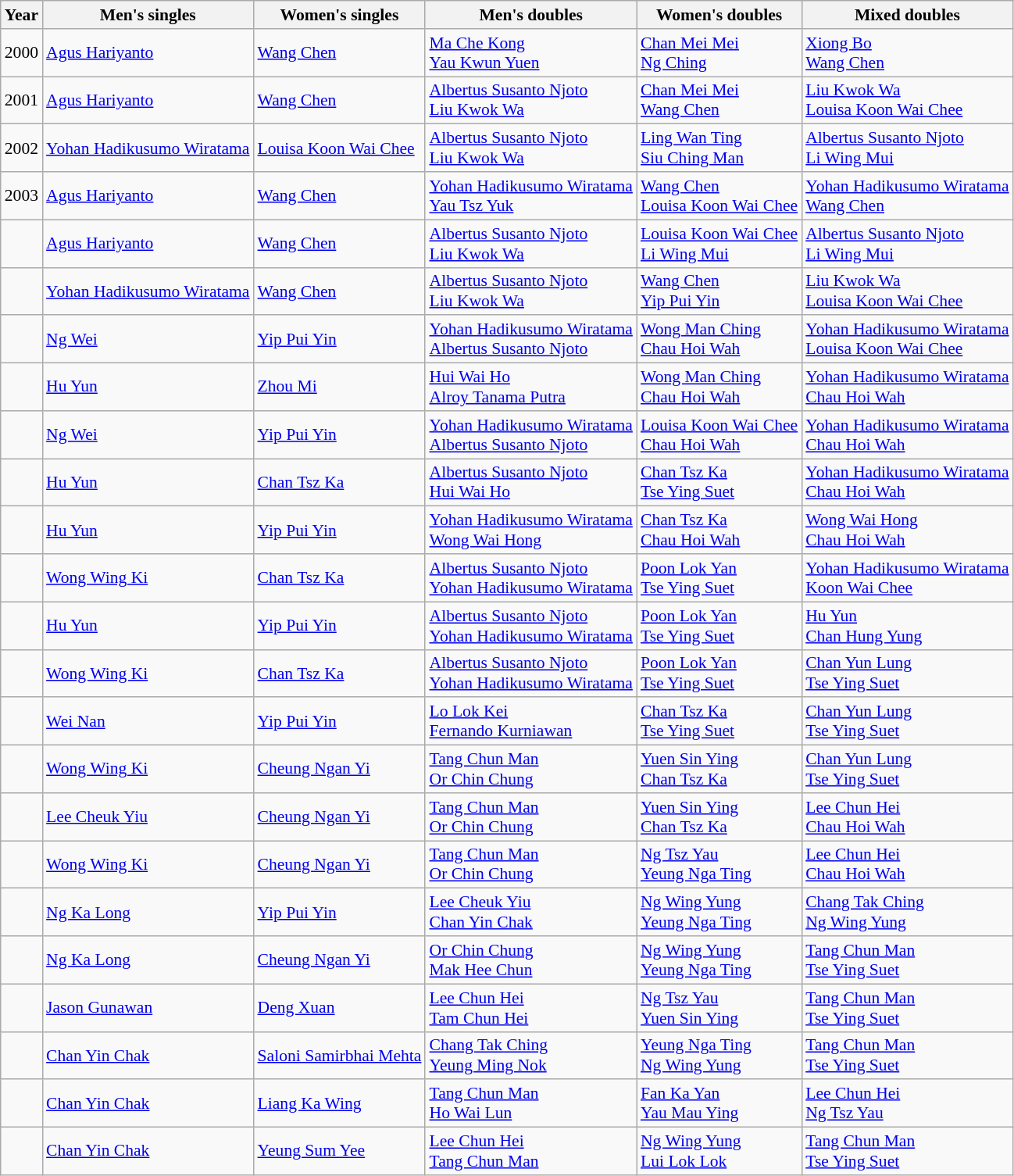<table class=wikitable style="font-size:90%;">
<tr>
<th>Year</th>
<th>Men's singles</th>
<th>Women's singles</th>
<th>Men's doubles</th>
<th>Women's doubles</th>
<th>Mixed doubles</th>
</tr>
<tr>
<td>2000</td>
<td><a href='#'>Agus Hariyanto</a></td>
<td><a href='#'>Wang Chen</a></td>
<td><a href='#'>Ma Che Kong</a><br><a href='#'>Yau Kwun Yuen</a></td>
<td><a href='#'>Chan Mei Mei</a><br><a href='#'>Ng Ching</a></td>
<td><a href='#'>Xiong Bo</a><br><a href='#'>Wang Chen</a></td>
</tr>
<tr>
<td>2001</td>
<td><a href='#'>Agus Hariyanto</a></td>
<td><a href='#'>Wang Chen</a></td>
<td><a href='#'>Albertus Susanto Njoto</a><br><a href='#'>Liu Kwok Wa</a></td>
<td><a href='#'>Chan Mei Mei</a><br><a href='#'>Wang Chen</a></td>
<td><a href='#'>Liu Kwok Wa</a><br><a href='#'>Louisa Koon Wai Chee</a></td>
</tr>
<tr>
<td>2002</td>
<td><a href='#'>Yohan Hadikusumo Wiratama</a></td>
<td><a href='#'>Louisa Koon Wai Chee</a></td>
<td><a href='#'>Albertus Susanto Njoto</a><br><a href='#'>Liu Kwok Wa</a></td>
<td><a href='#'>Ling Wan Ting</a><br><a href='#'>Siu Ching Man</a></td>
<td><a href='#'>Albertus Susanto Njoto</a><br><a href='#'>Li Wing Mui</a></td>
</tr>
<tr>
<td>2003</td>
<td><a href='#'>Agus Hariyanto</a></td>
<td><a href='#'>Wang Chen</a></td>
<td><a href='#'>Yohan Hadikusumo Wiratama</a><br><a href='#'>Yau Tsz Yuk</a></td>
<td><a href='#'>Wang Chen</a><br><a href='#'>Louisa Koon Wai Chee</a></td>
<td><a href='#'>Yohan Hadikusumo Wiratama</a><br><a href='#'>Wang Chen</a></td>
</tr>
<tr>
<td></td>
<td><a href='#'>Agus Hariyanto</a></td>
<td><a href='#'>Wang Chen</a></td>
<td><a href='#'>Albertus Susanto Njoto</a><br><a href='#'>Liu Kwok Wa</a></td>
<td><a href='#'>Louisa Koon Wai Chee</a><br><a href='#'>Li Wing Mui</a></td>
<td><a href='#'>Albertus Susanto Njoto</a><br><a href='#'>Li Wing Mui</a></td>
</tr>
<tr>
<td></td>
<td><a href='#'>Yohan Hadikusumo Wiratama</a></td>
<td><a href='#'>Wang Chen</a></td>
<td><a href='#'>Albertus Susanto Njoto</a><br><a href='#'>Liu Kwok Wa</a></td>
<td><a href='#'>Wang Chen</a><br><a href='#'>Yip Pui Yin</a></td>
<td><a href='#'>Liu Kwok Wa</a><br><a href='#'>Louisa Koon Wai Chee</a></td>
</tr>
<tr>
<td></td>
<td><a href='#'>Ng Wei</a></td>
<td><a href='#'>Yip Pui Yin</a></td>
<td><a href='#'>Yohan Hadikusumo Wiratama</a><br><a href='#'>Albertus Susanto Njoto</a></td>
<td><a href='#'>Wong Man Ching</a><br><a href='#'>Chau Hoi Wah</a></td>
<td><a href='#'>Yohan Hadikusumo Wiratama</a><br><a href='#'>Louisa Koon Wai Chee</a></td>
</tr>
<tr>
<td></td>
<td><a href='#'>Hu Yun</a></td>
<td><a href='#'>Zhou Mi</a></td>
<td><a href='#'>Hui Wai Ho</a><br><a href='#'>Alroy Tanama Putra</a></td>
<td><a href='#'>Wong Man Ching</a><br><a href='#'>Chau Hoi Wah</a></td>
<td><a href='#'>Yohan Hadikusumo Wiratama</a><br><a href='#'>Chau Hoi Wah</a></td>
</tr>
<tr>
<td></td>
<td><a href='#'>Ng Wei</a></td>
<td><a href='#'>Yip Pui Yin</a></td>
<td><a href='#'>Yohan Hadikusumo Wiratama</a><br><a href='#'>Albertus Susanto Njoto</a></td>
<td><a href='#'>Louisa Koon Wai Chee</a><br><a href='#'>Chau Hoi Wah</a></td>
<td><a href='#'>Yohan Hadikusumo Wiratama</a><br><a href='#'>Chau Hoi Wah</a></td>
</tr>
<tr>
<td></td>
<td><a href='#'>Hu Yun</a></td>
<td><a href='#'>Chan Tsz Ka</a></td>
<td><a href='#'>Albertus Susanto Njoto</a><br><a href='#'>Hui Wai Ho</a></td>
<td><a href='#'>Chan Tsz Ka</a><br><a href='#'>Tse Ying Suet</a></td>
<td><a href='#'>Yohan Hadikusumo Wiratama</a><br><a href='#'>Chau Hoi Wah</a></td>
</tr>
<tr>
<td></td>
<td><a href='#'>Hu Yun</a></td>
<td><a href='#'>Yip Pui Yin</a></td>
<td><a href='#'>Yohan Hadikusumo Wiratama</a><br><a href='#'>Wong Wai Hong</a></td>
<td><a href='#'>Chan Tsz Ka</a><br><a href='#'>Chau Hoi Wah</a></td>
<td><a href='#'>Wong Wai Hong</a><br><a href='#'>Chau Hoi Wah</a></td>
</tr>
<tr>
<td></td>
<td><a href='#'>Wong Wing Ki</a></td>
<td><a href='#'>Chan Tsz Ka</a></td>
<td><a href='#'>Albertus Susanto Njoto</a><br><a href='#'>Yohan Hadikusumo Wiratama</a></td>
<td><a href='#'>Poon Lok Yan</a><br><a href='#'>Tse Ying Suet</a></td>
<td><a href='#'>Yohan Hadikusumo Wiratama</a><br><a href='#'>Koon Wai Chee</a></td>
</tr>
<tr>
<td></td>
<td><a href='#'>Hu Yun</a></td>
<td><a href='#'>Yip Pui Yin</a></td>
<td><a href='#'>Albertus Susanto Njoto</a><br><a href='#'>Yohan Hadikusumo Wiratama</a></td>
<td><a href='#'>Poon Lok Yan</a><br><a href='#'>Tse Ying Suet</a></td>
<td><a href='#'>Hu Yun</a><br><a href='#'>Chan Hung Yung</a></td>
</tr>
<tr>
<td></td>
<td><a href='#'>Wong Wing Ki</a></td>
<td><a href='#'>Chan Tsz Ka</a></td>
<td><a href='#'>Albertus Susanto Njoto</a><br><a href='#'>Yohan Hadikusumo Wiratama</a></td>
<td><a href='#'>Poon Lok Yan</a><br><a href='#'>Tse Ying Suet</a></td>
<td><a href='#'>Chan Yun Lung</a><br><a href='#'>Tse Ying Suet</a></td>
</tr>
<tr>
<td></td>
<td><a href='#'>Wei Nan</a></td>
<td><a href='#'>Yip Pui Yin</a></td>
<td><a href='#'>Lo Lok Kei</a><br><a href='#'>Fernando Kurniawan</a></td>
<td><a href='#'>Chan Tsz Ka</a><br><a href='#'>Tse Ying Suet</a></td>
<td><a href='#'>Chan Yun Lung</a><br><a href='#'>Tse Ying Suet</a></td>
</tr>
<tr>
<td></td>
<td><a href='#'>Wong Wing Ki</a></td>
<td><a href='#'>Cheung Ngan Yi</a></td>
<td><a href='#'>Tang Chun Man</a><br><a href='#'>Or Chin Chung</a></td>
<td><a href='#'>Yuen Sin Ying</a><br><a href='#'>Chan Tsz Ka</a></td>
<td><a href='#'>Chan Yun Lung</a><br><a href='#'>Tse Ying Suet</a></td>
</tr>
<tr>
<td></td>
<td><a href='#'>Lee Cheuk Yiu</a></td>
<td><a href='#'>Cheung Ngan Yi</a></td>
<td><a href='#'>Tang Chun Man</a><br><a href='#'>Or Chin Chung</a></td>
<td><a href='#'>Yuen Sin Ying</a><br><a href='#'>Chan Tsz Ka</a></td>
<td><a href='#'>Lee Chun Hei</a><br><a href='#'>Chau Hoi Wah</a></td>
</tr>
<tr>
<td></td>
<td><a href='#'>Wong Wing Ki</a></td>
<td><a href='#'>Cheung Ngan Yi</a></td>
<td><a href='#'>Tang Chun Man</a><br><a href='#'>Or Chin Chung</a></td>
<td><a href='#'>Ng Tsz Yau</a><br><a href='#'>Yeung Nga Ting</a></td>
<td><a href='#'>Lee Chun Hei</a><br><a href='#'>Chau Hoi Wah</a></td>
</tr>
<tr>
<td></td>
<td><a href='#'>Ng Ka Long</a></td>
<td><a href='#'>Yip Pui Yin</a></td>
<td><a href='#'>Lee Cheuk Yiu</a><br><a href='#'>Chan Yin Chak</a></td>
<td><a href='#'>Ng Wing Yung</a><br><a href='#'>Yeung Nga Ting</a></td>
<td><a href='#'>Chang Tak Ching</a><br><a href='#'>Ng Wing Yung</a></td>
</tr>
<tr>
<td></td>
<td><a href='#'>Ng Ka Long</a></td>
<td><a href='#'>Cheung Ngan Yi</a></td>
<td><a href='#'>Or Chin Chung</a><br><a href='#'>Mak Hee Chun</a></td>
<td><a href='#'>Ng Wing Yung</a><br><a href='#'>Yeung Nga Ting</a></td>
<td><a href='#'>Tang Chun Man</a><br><a href='#'>Tse Ying Suet</a></td>
</tr>
<tr>
<td></td>
<td><a href='#'>Jason Gunawan</a></td>
<td><a href='#'>Deng Xuan</a></td>
<td><a href='#'>Lee Chun Hei</a><br><a href='#'>Tam Chun Hei</a></td>
<td><a href='#'>Ng Tsz Yau</a><br><a href='#'>Yuen Sin Ying</a></td>
<td><a href='#'>Tang Chun Man</a><br><a href='#'>Tse Ying Suet</a></td>
</tr>
<tr>
<td></td>
<td><a href='#'>Chan Yin Chak</a></td>
<td><a href='#'>Saloni Samirbhai Mehta</a></td>
<td><a href='#'>Chang Tak Ching</a><br><a href='#'>Yeung Ming Nok</a></td>
<td><a href='#'>Yeung Nga Ting</a><br><a href='#'>Ng Wing Yung</a></td>
<td><a href='#'>Tang Chun Man</a><br><a href='#'>Tse Ying Suet</a></td>
</tr>
<tr>
<td></td>
<td><a href='#'>Chan Yin Chak</a></td>
<td><a href='#'>Liang Ka Wing</a></td>
<td><a href='#'>Tang Chun Man</a><br><a href='#'>Ho Wai Lun</a></td>
<td><a href='#'>Fan Ka Yan</a><br><a href='#'>Yau Mau Ying</a></td>
<td><a href='#'>Lee Chun Hei</a><br><a href='#'>Ng Tsz Yau</a></td>
</tr>
<tr>
<td></td>
<td><a href='#'>Chan Yin Chak</a></td>
<td><a href='#'>Yeung Sum Yee</a></td>
<td><a href='#'>Lee Chun Hei</a><br><a href='#'>Tang Chun Man</a></td>
<td><a href='#'>Ng Wing Yung</a><br><a href='#'>Lui Lok Lok</a></td>
<td><a href='#'>Tang Chun Man</a><br><a href='#'>Tse Ying Suet</a></td>
</tr>
</table>
